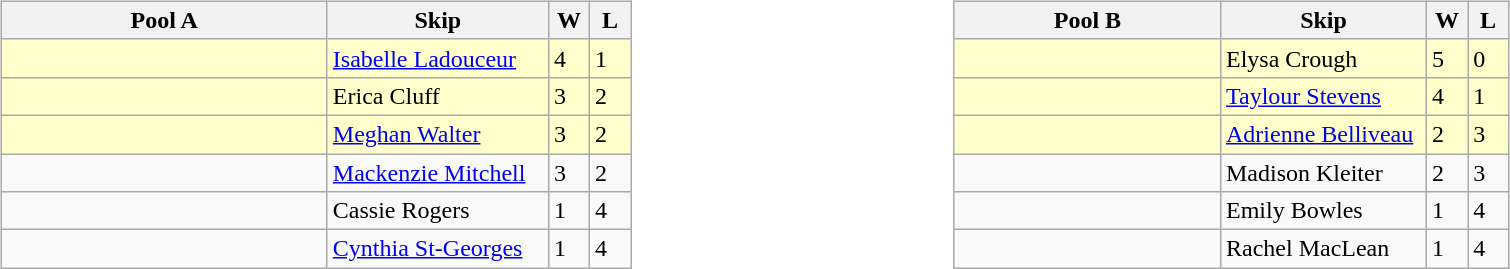<table>
<tr>
<td valign=top width=10%><br><table class="wikitable">
<tr>
<th width=210>Pool A</th>
<th width=140>Skip</th>
<th width=20>W</th>
<th width=20>L</th>
</tr>
<tr bgcolor=#ffffcc>
<td></td>
<td><a href='#'>Isabelle Ladouceur</a></td>
<td>4</td>
<td>1</td>
</tr>
<tr bgcolor=#ffffcc>
<td></td>
<td>Erica Cluff</td>
<td>3</td>
<td>2</td>
</tr>
<tr bgcolor=#ffffcc>
<td></td>
<td><a href='#'>Meghan Walter</a></td>
<td>3</td>
<td>2</td>
</tr>
<tr>
<td></td>
<td><a href='#'>Mackenzie Mitchell</a></td>
<td>3</td>
<td>2</td>
</tr>
<tr>
<td></td>
<td>Cassie Rogers</td>
<td>1</td>
<td>4</td>
</tr>
<tr>
<td></td>
<td><a href='#'>Cynthia St-Georges</a></td>
<td>1</td>
<td>4</td>
</tr>
</table>
</td>
<td valign=top width=10%><br><table class="wikitable">
<tr>
<th width=170>Pool B</th>
<th width=130>Skip</th>
<th width=20>W</th>
<th width=20>L</th>
</tr>
<tr bgcolor=#ffffcc>
<td></td>
<td>Elysa Crough</td>
<td>5</td>
<td>0</td>
</tr>
<tr bgcolor=#ffffcc>
<td></td>
<td><a href='#'>Taylour Stevens</a></td>
<td>4</td>
<td>1</td>
</tr>
<tr bgcolor=#ffffcc>
<td></td>
<td><a href='#'>Adrienne Belliveau</a></td>
<td>2</td>
<td>3</td>
</tr>
<tr>
<td></td>
<td>Madison Kleiter</td>
<td>2</td>
<td>3</td>
</tr>
<tr>
<td></td>
<td>Emily Bowles</td>
<td>1</td>
<td>4</td>
</tr>
<tr>
<td></td>
<td>Rachel MacLean</td>
<td>1</td>
<td>4</td>
</tr>
</table>
</td>
</tr>
</table>
